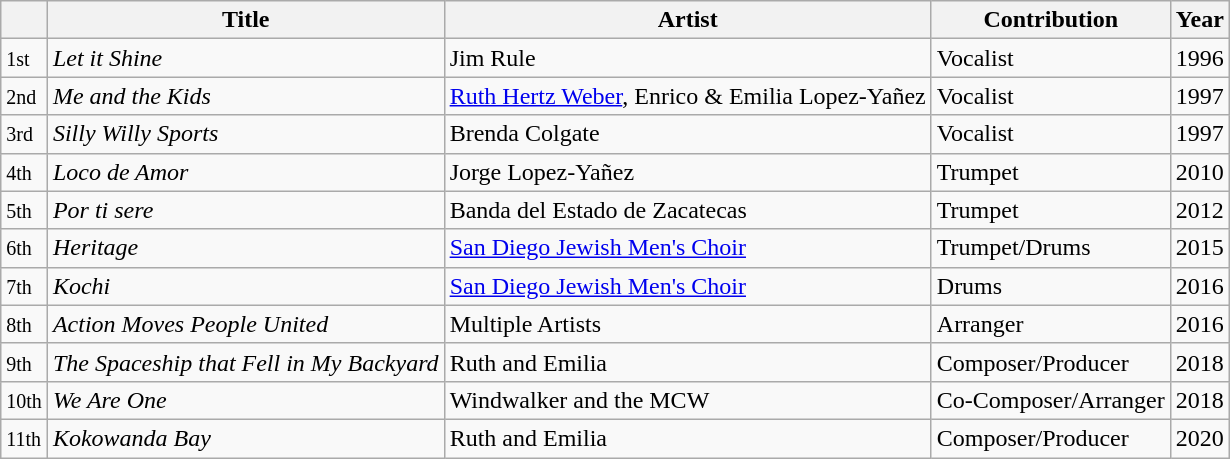<table class="wikitable">
<tr align="center">
<th></th>
<th>Title</th>
<th>Artist</th>
<th>Contribution</th>
<th>Year</th>
</tr>
<tr>
<td><small>1st</small></td>
<td><em>Let it Shine</em></td>
<td>Jim Rule</td>
<td>Vocalist</td>
<td>1996</td>
</tr>
<tr>
<td><small>2nd</small></td>
<td><em>Me and the Kids</em></td>
<td><a href='#'>Ruth Hertz Weber</a>, Enrico & Emilia Lopez-Yañez</td>
<td>Vocalist</td>
<td>1997</td>
</tr>
<tr>
<td><small>3rd</small></td>
<td><em>Silly Willy Sports</em></td>
<td>Brenda Colgate</td>
<td>Vocalist</td>
<td>1997</td>
</tr>
<tr>
<td><small>4th</small></td>
<td><em>Loco de Amor</em></td>
<td>Jorge Lopez-Yañez</td>
<td>Trumpet</td>
<td>2010</td>
</tr>
<tr>
<td><small>5th</small></td>
<td><em>Por ti sere</em></td>
<td>Banda del Estado de Zacatecas</td>
<td>Trumpet</td>
<td>2012</td>
</tr>
<tr>
<td><small>6th</small></td>
<td><em>Heritage</em></td>
<td><a href='#'>San Diego Jewish Men's Choir</a></td>
<td>Trumpet/Drums</td>
<td>2015</td>
</tr>
<tr>
<td><small>7th</small></td>
<td><em>Kochi</em></td>
<td><a href='#'>San Diego Jewish Men's Choir</a></td>
<td>Drums</td>
<td>2016</td>
</tr>
<tr>
<td><small>8th</small></td>
<td><em>Action Moves People United</em></td>
<td>Multiple Artists</td>
<td>Arranger</td>
<td>2016</td>
</tr>
<tr>
<td><small>9th</small></td>
<td><em>The Spaceship that Fell in My Backyard</em></td>
<td>Ruth and Emilia</td>
<td>Composer/Producer</td>
<td>2018</td>
</tr>
<tr>
<td><small>10th</small></td>
<td><em>We Are One</em></td>
<td>Windwalker and the MCW</td>
<td>Co-Composer/Arranger</td>
<td>2018</td>
</tr>
<tr>
<td><small>11th</small></td>
<td><em>Kokowanda Bay</em></td>
<td>Ruth and Emilia</td>
<td>Composer/Producer</td>
<td>2020</td>
</tr>
</table>
